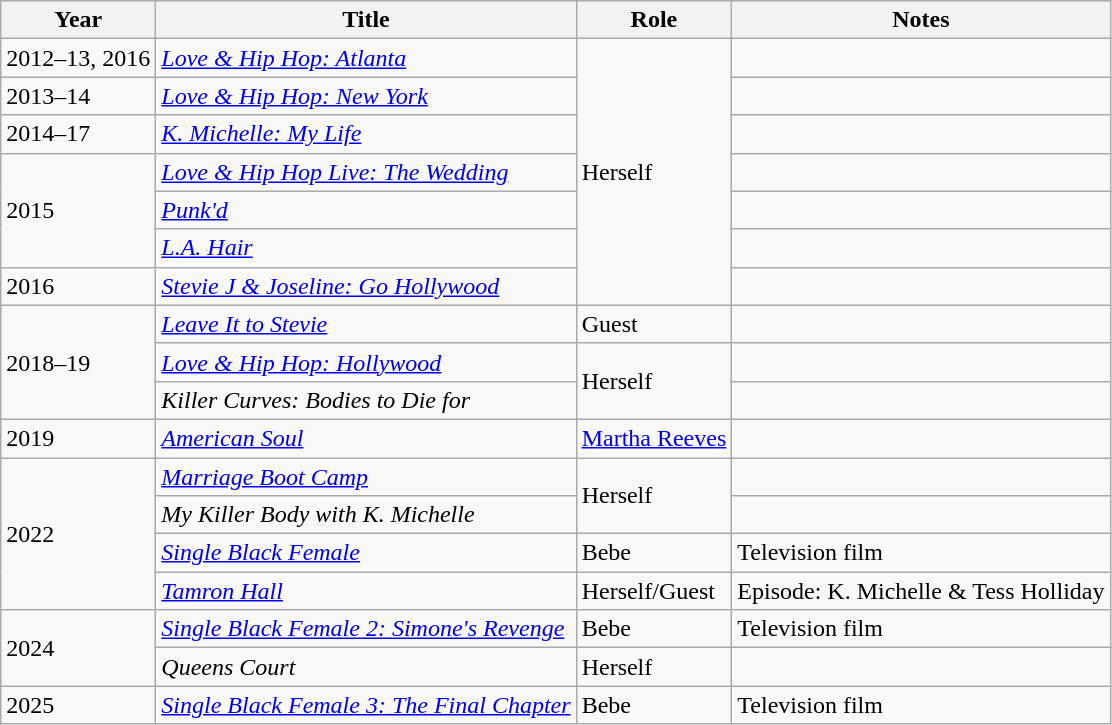<table class="wikitable">
<tr>
<th>Year</th>
<th>Title</th>
<th>Role</th>
<th>Notes</th>
</tr>
<tr>
<td>2012–13, 2016</td>
<td><em><a href='#'>Love & Hip Hop: Atlanta</a></em></td>
<td rowspan="7">Herself</td>
<td></td>
</tr>
<tr>
<td>2013–14</td>
<td><em><a href='#'>Love & Hip Hop: New York</a></em></td>
<td></td>
</tr>
<tr>
<td>2014–17</td>
<td><em><a href='#'>K. Michelle: My Life</a></em></td>
<td></td>
</tr>
<tr>
<td rowspan="3">2015</td>
<td><em><a href='#'>Love & Hip Hop Live: The Wedding</a></em></td>
<td></td>
</tr>
<tr>
<td><em><a href='#'>Punk'd</a></em></td>
<td></td>
</tr>
<tr>
<td><em><a href='#'>L.A. Hair</a></em></td>
<td></td>
</tr>
<tr>
<td>2016</td>
<td><em><a href='#'>Stevie J & Joseline: Go Hollywood</a></em></td>
<td></td>
</tr>
<tr>
<td rowspan="3">2018–19</td>
<td><em><a href='#'>Leave It to Stevie</a></em></td>
<td>Guest</td>
<td></td>
</tr>
<tr>
<td><em><a href='#'>Love & Hip Hop: Hollywood</a></em></td>
<td rowspan="2">Herself</td>
<td></td>
</tr>
<tr>
<td><em>Killer Curves: Bodies to Die for</em></td>
<td></td>
</tr>
<tr>
<td>2019</td>
<td><em><a href='#'>American Soul</a></em></td>
<td><a href='#'>Martha Reeves</a></td>
<td></td>
</tr>
<tr>
<td rowspan="4">2022</td>
<td><em><a href='#'>Marriage Boot Camp</a></em></td>
<td rowspan="2">Herself</td>
<td></td>
</tr>
<tr>
<td><em>My Killer Body with K. Michelle</em></td>
<td></td>
</tr>
<tr>
<td><em><a href='#'>Single Black Female</a></em></td>
<td>Bebe</td>
<td>Television film</td>
</tr>
<tr>
<td><em><a href='#'>Tamron Hall</a></em></td>
<td>Herself/Guest</td>
<td>Episode: K. Michelle & Tess Holliday</td>
</tr>
<tr>
<td rowspan="2">2024</td>
<td><em><a href='#'>Single Black Female 2: Simone's Revenge</a></em></td>
<td>Bebe</td>
<td>Television film</td>
</tr>
<tr>
<td><em>Queens Court</em></td>
<td>Herself</td>
<td></td>
</tr>
<tr>
<td>2025</td>
<td><em><a href='#'>Single Black Female 3: The Final Chapter</a></em></td>
<td>Bebe</td>
<td>Television film</td>
</tr>
</table>
